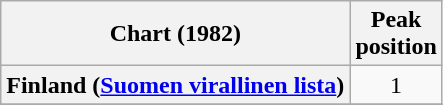<table class="wikitable sortable plainrowheaders" style="text-align:center">
<tr>
<th scope="col">Chart (1982)</th>
<th scope="col">Peak<br>position</th>
</tr>
<tr>
<th scope="row">Finland (<a href='#'>Suomen virallinen lista</a>)</th>
<td>1</td>
</tr>
<tr>
</tr>
<tr>
</tr>
<tr>
</tr>
</table>
